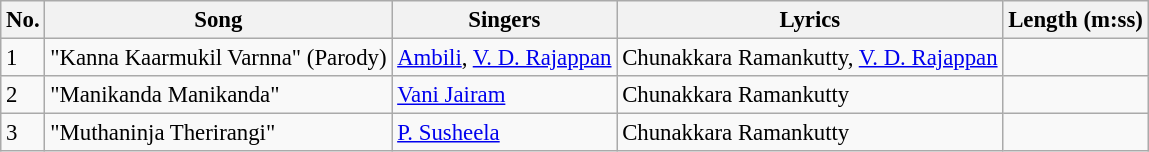<table class="wikitable" style="font-size:95%;">
<tr>
<th>No.</th>
<th>Song</th>
<th>Singers</th>
<th>Lyrics</th>
<th>Length (m:ss)</th>
</tr>
<tr>
<td>1</td>
<td>"Kanna Kaarmukil Varnna" (Parody)</td>
<td><a href='#'>Ambili</a>, <a href='#'>V. D. Rajappan</a></td>
<td>Chunakkara Ramankutty, <a href='#'>V. D. Rajappan</a></td>
<td></td>
</tr>
<tr>
<td>2</td>
<td>"Manikanda Manikanda"</td>
<td><a href='#'>Vani Jairam</a></td>
<td>Chunakkara Ramankutty</td>
<td></td>
</tr>
<tr>
<td>3</td>
<td>"Muthaninja Therirangi"</td>
<td><a href='#'>P. Susheela</a></td>
<td>Chunakkara Ramankutty</td>
<td></td>
</tr>
</table>
